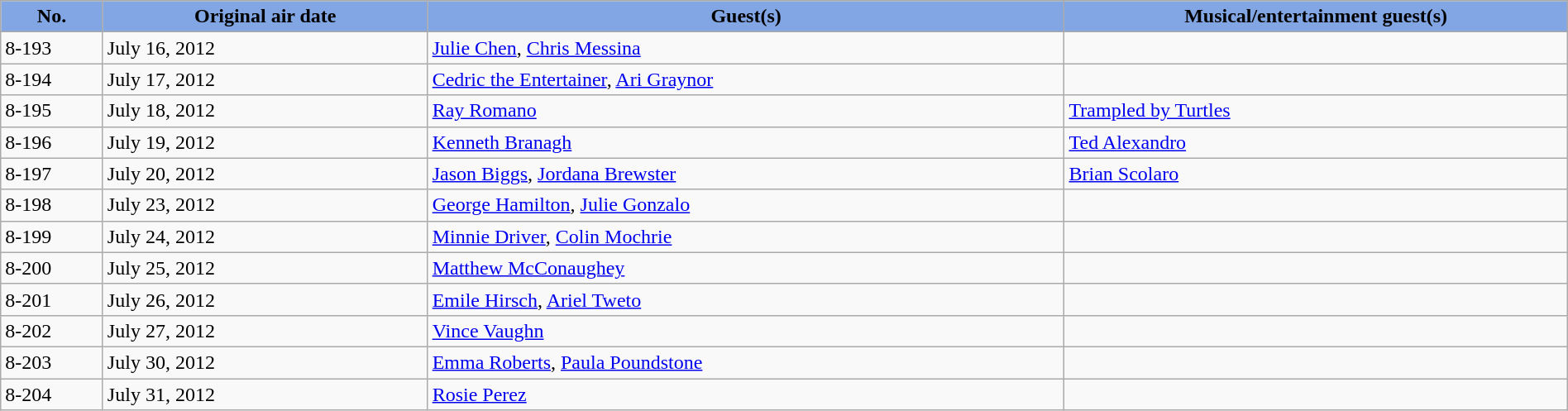<table class="wikitable plainrowheaders" style="width:100%;">
<tr>
<th style="width:50px; background:#81a6e3;">No.</th>
<th style="width:175px; background:#81a6e3;">Original air date</th>
<th style="width:350px; background:#81a6e3;">Guest(s)</th>
<th style="width:275px; background:#81a6e3;">Musical/entertainment guest(s)</th>
</tr>
<tr>
<td>8-193</td>
<td>July 16, 2012</td>
<td><a href='#'>Julie Chen</a>, <a href='#'>Chris Messina</a></td>
<td></td>
</tr>
<tr>
<td>8-194</td>
<td>July 17, 2012</td>
<td><a href='#'>Cedric the Entertainer</a>, <a href='#'>Ari Graynor</a></td>
<td></td>
</tr>
<tr>
<td>8-195</td>
<td>July 18, 2012</td>
<td><a href='#'>Ray Romano</a></td>
<td><a href='#'>Trampled by Turtles</a></td>
</tr>
<tr>
<td>8-196</td>
<td>July 19, 2012</td>
<td><a href='#'>Kenneth Branagh</a></td>
<td><a href='#'>Ted Alexandro</a></td>
</tr>
<tr>
<td>8-197</td>
<td>July 20, 2012</td>
<td><a href='#'>Jason Biggs</a>, <a href='#'>Jordana Brewster</a></td>
<td><a href='#'>Brian Scolaro</a></td>
</tr>
<tr>
<td>8-198</td>
<td>July 23, 2012</td>
<td><a href='#'>George Hamilton</a>, <a href='#'>Julie Gonzalo</a></td>
<td></td>
</tr>
<tr>
<td>8-199</td>
<td>July 24, 2012</td>
<td><a href='#'>Minnie Driver</a>, <a href='#'>Colin Mochrie</a></td>
<td></td>
</tr>
<tr>
<td>8-200</td>
<td>July 25, 2012</td>
<td><a href='#'>Matthew McConaughey</a></td>
<td></td>
</tr>
<tr>
<td>8-201</td>
<td>July 26, 2012</td>
<td><a href='#'>Emile Hirsch</a>, <a href='#'>Ariel Tweto</a></td>
<td></td>
</tr>
<tr>
<td>8-202</td>
<td>July 27, 2012</td>
<td><a href='#'>Vince Vaughn</a></td>
<td></td>
</tr>
<tr>
<td>8-203</td>
<td>July 30, 2012</td>
<td><a href='#'>Emma Roberts</a>, <a href='#'>Paula Poundstone</a></td>
<td></td>
</tr>
<tr>
<td>8-204</td>
<td>July 31, 2012</td>
<td><a href='#'>Rosie Perez</a></td>
<td></td>
</tr>
</table>
